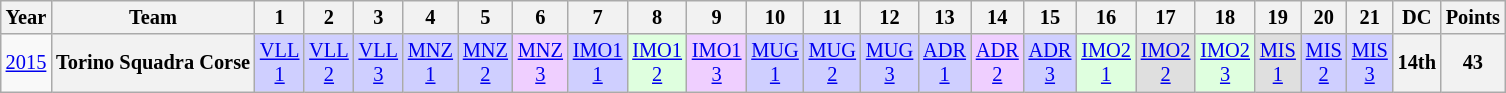<table class="wikitable" style="text-align:center; font-size:85%">
<tr>
<th>Year</th>
<th>Team</th>
<th>1</th>
<th>2</th>
<th>3</th>
<th>4</th>
<th>5</th>
<th>6</th>
<th>7</th>
<th>8</th>
<th>9</th>
<th>10</th>
<th>11</th>
<th>12</th>
<th>13</th>
<th>14</th>
<th>15</th>
<th>16</th>
<th>17</th>
<th>18</th>
<th>19</th>
<th>20</th>
<th>21</th>
<th>DC</th>
<th>Points</th>
</tr>
<tr>
<td><a href='#'>2015</a></td>
<th nowrap>Torino Squadra Corse</th>
<td style="background:#CFCFFF"><a href='#'>VLL<br>1</a><br></td>
<td style="background:#CFCFFF"><a href='#'>VLL<br>2</a><br></td>
<td style="background:#CFCFFF"><a href='#'>VLL<br>3</a><br></td>
<td style="background:#CFCFFF"><a href='#'>MNZ<br>1</a><br></td>
<td style="background:#CFCFFF"><a href='#'>MNZ<br>2</a><br></td>
<td style="background:#EFCFFF"><a href='#'>MNZ<br>3</a><br></td>
<td style="background:#CFCFFF"><a href='#'>IMO1<br>1</a><br></td>
<td style="background:#DFFFDF"><a href='#'>IMO1<br>2</a><br></td>
<td style="background:#EFCFFF"><a href='#'>IMO1<br>3</a><br></td>
<td style="background:#CFCFFF"><a href='#'>MUG<br>1</a><br></td>
<td style="background:#CFCFFF"><a href='#'>MUG<br>2</a><br></td>
<td style="background:#CFCFFF"><a href='#'>MUG<br>3</a><br></td>
<td style="background:#CFCFFF"><a href='#'>ADR<br>1</a><br></td>
<td style="background:#EFCFFF"><a href='#'>ADR<br>2</a><br></td>
<td style="background:#CFCFFF"><a href='#'>ADR<br>3</a><br></td>
<td style="background:#DFFFDF"><a href='#'>IMO2<br>1</a><br></td>
<td style="background:#DFDFDF"><a href='#'>IMO2<br>2</a><br></td>
<td style="background:#DFFFDF"><a href='#'>IMO2<br>3</a><br></td>
<td style="background:#DFDFDF"><a href='#'>MIS<br>1</a><br></td>
<td style="background:#CFCFFF"><a href='#'>MIS<br>2</a><br></td>
<td style="background:#CFCFFF"><a href='#'>MIS<br>3</a><br></td>
<th>14th</th>
<th>43</th>
</tr>
</table>
